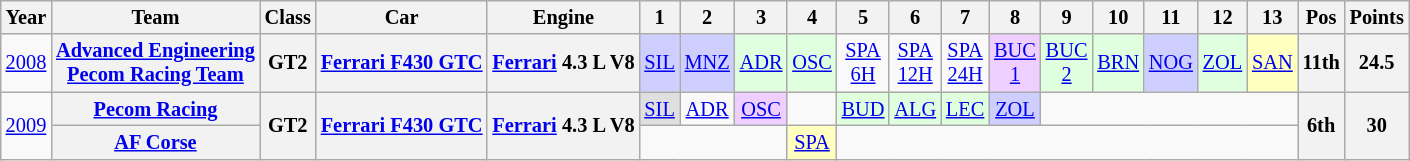<table class="wikitable" border="1" style="text-align:center; font-size:85%;">
<tr>
<th>Year</th>
<th>Team</th>
<th>Class</th>
<th>Car</th>
<th>Engine</th>
<th>1</th>
<th>2</th>
<th>3</th>
<th>4</th>
<th>5</th>
<th>6</th>
<th>7</th>
<th>8</th>
<th>9</th>
<th>10</th>
<th>11</th>
<th>12</th>
<th>13</th>
<th>Pos</th>
<th>Points</th>
</tr>
<tr>
<td><a href='#'>2008</a></td>
<th nowrap><a href='#'>Advanced Engineering<br>Pecom Racing Team</a></th>
<th>GT2</th>
<th nowrap><a href='#'>Ferrari F430 GTC</a></th>
<th nowrap><a href='#'>Ferrari</a> 4.3 L V8</th>
<td style="background:#CFCFFF;"><a href='#'>SIL</a><br></td>
<td style="background:#CFCFFF;"><a href='#'>MNZ</a><br></td>
<td style="background:#DFFFDF;"><a href='#'>ADR</a><br></td>
<td style="background:#DFFFDF;"><a href='#'>OSC</a><br></td>
<td><a href='#'>SPA<br>6H</a></td>
<td><a href='#'>SPA<br>12H</a></td>
<td><a href='#'>SPA<br>24H</a></td>
<td style="background:#EFCFFF;"><a href='#'>BUC<br>1</a><br></td>
<td style="background:#DFFFDF;"><a href='#'>BUC<br>2</a><br></td>
<td style="background:#DFFFDF;"><a href='#'>BRN</a><br></td>
<td style="background:#CFCFFF;"><a href='#'>NOG</a><br></td>
<td style="background:#DFFFDF;"><a href='#'>ZOL</a><br></td>
<td style="background:#FFFFBF;"><a href='#'>SAN</a><br></td>
<th>11th</th>
<th>24.5</th>
</tr>
<tr>
<td rowspan="2"><a href='#'>2009</a></td>
<th nowrap><a href='#'>Pecom Racing</a></th>
<th rowspan="2">GT2</th>
<th rowspan="2" nowrap><a href='#'>Ferrari F430 GTC</a></th>
<th rowspan="2" nowrap><a href='#'>Ferrari</a> 4.3 L V8</th>
<td style="background:#DFDFDF;"><a href='#'>SIL</a><br></td>
<td style="background:#;"><a href='#'>ADR</a></td>
<td style="background:#EFCFFF;"><a href='#'>OSC</a><br></td>
<td></td>
<td style="background:#DFFFDF;"><a href='#'>BUD</a><br></td>
<td style="background:#DFFFDF;"><a href='#'>ALG</a><br></td>
<td style="background:#DFFFDF;"><a href='#'>LEC</a><br></td>
<td style="background:#CFCFFF;"><a href='#'>ZOL</a><br></td>
<td colspan=5></td>
<th rowspan="2">6th</th>
<th rowspan="2">30</th>
</tr>
<tr>
<th nowrap><a href='#'>AF Corse</a></th>
<td colspan=3></td>
<td style="background:#FFFFBF;"><a href='#'>SPA</a><br></td>
<td colspan=9></td>
</tr>
</table>
